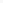<table style="text-align: center; text-transform: uppercase">
<tr>
<td width=50></td>
<td bgcolor=#f8f8f8 style="line-height: 200%"></td>
<td valign=bottom></td>
</tr>
</table>
